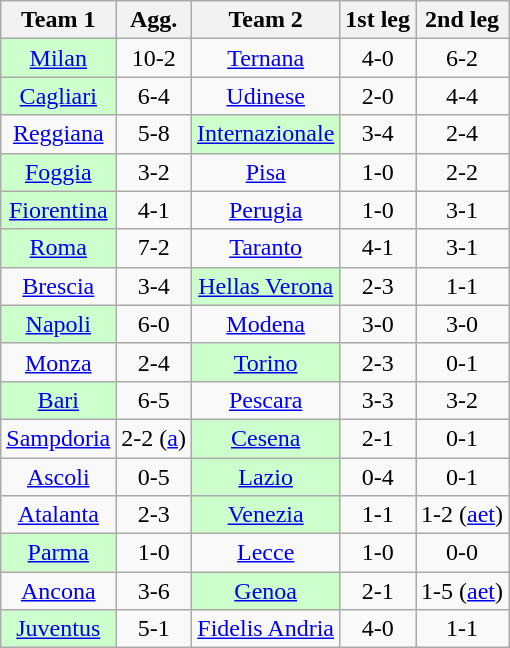<table class="wikitable" style="text-align: center">
<tr>
<th>Team 1</th>
<th>Agg.</th>
<th>Team 2</th>
<th>1st leg</th>
<th>2nd leg</th>
</tr>
<tr>
<td bgcolor="ccffcc"><a href='#'>Milan</a></td>
<td>10-2</td>
<td><a href='#'>Ternana</a></td>
<td>4-0</td>
<td>6-2</td>
</tr>
<tr>
<td bgcolor="ccffcc"><a href='#'>Cagliari</a></td>
<td>6-4</td>
<td><a href='#'>Udinese</a></td>
<td>2-0</td>
<td>4-4</td>
</tr>
<tr>
<td><a href='#'>Reggiana</a></td>
<td>5-8</td>
<td bgcolor="ccffcc"><a href='#'>Internazionale</a></td>
<td>3-4</td>
<td>2-4</td>
</tr>
<tr>
<td bgcolor="ccffcc"><a href='#'>Foggia</a></td>
<td>3-2</td>
<td><a href='#'>Pisa</a></td>
<td>1-0</td>
<td>2-2</td>
</tr>
<tr>
<td bgcolor="ccffcc"><a href='#'>Fiorentina</a></td>
<td>4-1</td>
<td><a href='#'>Perugia</a></td>
<td>1-0</td>
<td>3-1</td>
</tr>
<tr>
<td bgcolor="ccffcc"><a href='#'>Roma</a></td>
<td>7-2</td>
<td><a href='#'>Taranto</a></td>
<td>4-1</td>
<td>3-1</td>
</tr>
<tr>
<td><a href='#'>Brescia</a></td>
<td>3-4</td>
<td bgcolor="ccffcc"><a href='#'>Hellas Verona</a></td>
<td>2-3</td>
<td>1-1</td>
</tr>
<tr>
<td bgcolor="ccffcc"><a href='#'>Napoli</a></td>
<td>6-0</td>
<td><a href='#'>Modena</a></td>
<td>3-0</td>
<td>3-0</td>
</tr>
<tr>
<td><a href='#'>Monza</a></td>
<td>2-4</td>
<td bgcolor="ccffcc"><a href='#'>Torino</a></td>
<td>2-3</td>
<td>0-1</td>
</tr>
<tr>
<td bgcolor="ccffcc"><a href='#'>Bari</a></td>
<td>6-5</td>
<td><a href='#'>Pescara</a></td>
<td>3-3</td>
<td>3-2</td>
</tr>
<tr>
<td><a href='#'>Sampdoria</a></td>
<td>2-2 (<a href='#'>a</a>)</td>
<td bgcolor="ccffcc"><a href='#'>Cesena</a></td>
<td>2-1</td>
<td>0-1</td>
</tr>
<tr>
<td><a href='#'>Ascoli</a></td>
<td>0-5</td>
<td bgcolor="ccffcc"><a href='#'>Lazio</a></td>
<td>0-4</td>
<td>0-1</td>
</tr>
<tr>
<td><a href='#'>Atalanta</a></td>
<td>2-3</td>
<td bgcolor="ccffcc"><a href='#'>Venezia</a></td>
<td>1-1</td>
<td>1-2 (<a href='#'>aet</a>)</td>
</tr>
<tr>
<td bgcolor="ccffcc"><a href='#'>Parma</a></td>
<td>1-0</td>
<td><a href='#'>Lecce</a></td>
<td>1-0</td>
<td>0-0</td>
</tr>
<tr>
<td><a href='#'>Ancona</a></td>
<td>3-6</td>
<td bgcolor="ccffcc"><a href='#'>Genoa</a></td>
<td>2-1</td>
<td>1-5 (<a href='#'>aet</a>)</td>
</tr>
<tr>
<td bgcolor="ccffcc"><a href='#'>Juventus</a></td>
<td>5-1</td>
<td><a href='#'>Fidelis Andria</a></td>
<td>4-0</td>
<td>1-1</td>
</tr>
</table>
